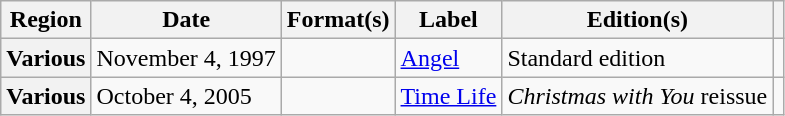<table class="wikitable plainrowheaders">
<tr>
<th scope="col">Region</th>
<th scope="col">Date</th>
<th scope="col">Format(s)</th>
<th scope="col">Label</th>
<th scope="col">Edition(s)</th>
<th scope="col"></th>
</tr>
<tr>
<th scope="row">Various</th>
<td>November 4, 1997</td>
<td></td>
<td><a href='#'>Angel</a></td>
<td>Standard edition</td>
<td></td>
</tr>
<tr>
<th scope="row">Various</th>
<td>October 4, 2005</td>
<td></td>
<td><a href='#'>Time Life</a></td>
<td><em>Christmas with You</em> reissue</td>
<td></td>
</tr>
</table>
